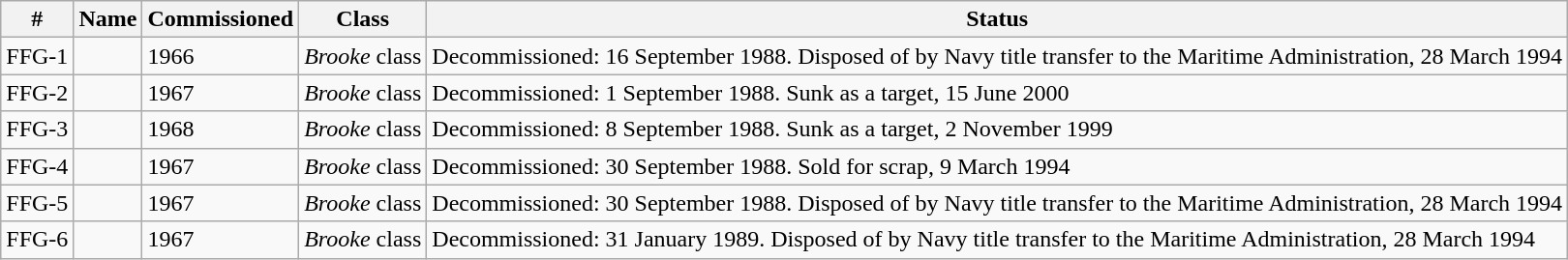<table class="wikitable">
<tr>
<th>#</th>
<th>Name</th>
<th>Commissioned</th>
<th>Class</th>
<th>Status</th>
</tr>
<tr>
<td>FFG-1</td>
<td></td>
<td>1966</td>
<td><em>Brooke</em> class</td>
<td>Decommissioned: 16 September 1988. Disposed of by Navy title transfer to the Maritime Administration, 28 March 1994</td>
</tr>
<tr>
<td>FFG-2</td>
<td></td>
<td>1967</td>
<td><em>Brooke</em> class</td>
<td>Decommissioned: 1 September 1988. Sunk as a target, 15 June 2000</td>
</tr>
<tr>
<td>FFG-3</td>
<td></td>
<td>1968</td>
<td><em>Brooke</em> class</td>
<td>Decommissioned: 8 September 1988. Sunk as a target, 2 November 1999</td>
</tr>
<tr>
<td>FFG-4</td>
<td></td>
<td>1967</td>
<td><em>Brooke</em> class</td>
<td>Decommissioned: 30 September 1988. Sold for scrap, 9 March 1994</td>
</tr>
<tr>
<td>FFG-5</td>
<td></td>
<td>1967</td>
<td><em>Brooke</em> class</td>
<td>Decommissioned: 30 September 1988. Disposed of by Navy title transfer to the Maritime Administration, 28 March 1994</td>
</tr>
<tr>
<td>FFG-6</td>
<td></td>
<td>1967</td>
<td><em>Brooke</em> class</td>
<td>Decommissioned: 31 January 1989. Disposed of by Navy title transfer to the Maritime Administration, 28 March 1994</td>
</tr>
</table>
